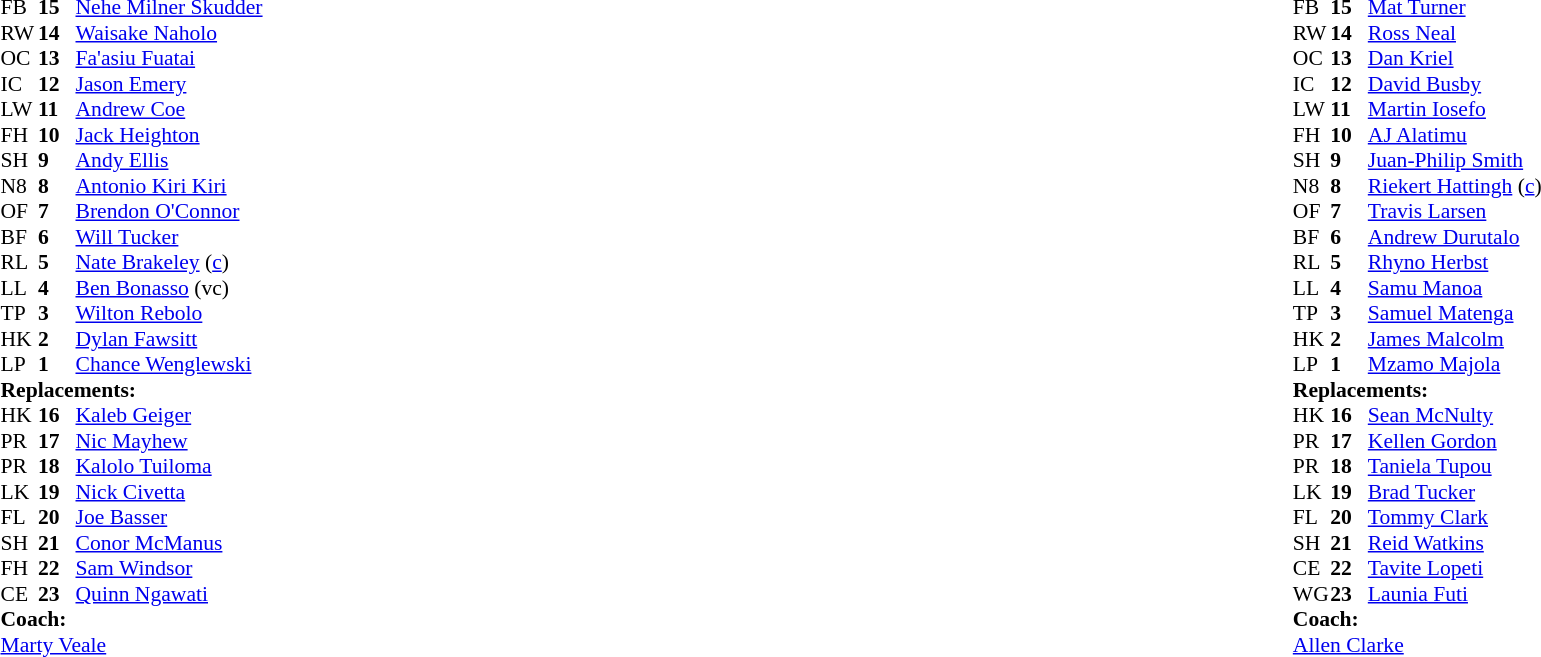<table width="100%">
<tr>
<td width="50%" valign="top"><br><table cellpadding="0" cellspacing="0" style="font-size: 90%">
<tr>
<th width="25"></th>
<th width="25"></th>
</tr>
<tr>
<td>FB</td>
<td><strong>15</strong></td>
<td> <a href='#'>Nehe Milner Skudder</a></td>
</tr>
<tr>
<td>RW</td>
<td><strong>14</strong></td>
<td> <a href='#'>Waisake Naholo</a></td>
</tr>
<tr>
<td>OC</td>
<td><strong>13</strong></td>
<td> <a href='#'>Fa'asiu Fuatai</a></td>
</tr>
<tr>
<td>IC</td>
<td><strong>12</strong></td>
<td> <a href='#'>Jason Emery</a></td>
</tr>
<tr>
<td>LW</td>
<td><strong>11</strong></td>
<td> <a href='#'>Andrew Coe</a></td>
</tr>
<tr>
<td>FH</td>
<td><strong>10</strong></td>
<td> <a href='#'>Jack Heighton</a></td>
</tr>
<tr>
<td>SH</td>
<td><strong>9</strong></td>
<td> <a href='#'>Andy Ellis</a></td>
</tr>
<tr>
<td>N8</td>
<td><strong>8</strong></td>
<td> <a href='#'>Antonio Kiri Kiri</a></td>
</tr>
<tr>
<td>OF</td>
<td><strong>7</strong></td>
<td> <a href='#'>Brendon O'Connor</a></td>
</tr>
<tr>
<td>BF</td>
<td><strong>6</strong></td>
<td> <a href='#'>Will Tucker</a></td>
</tr>
<tr>
<td>RL</td>
<td><strong>5</strong></td>
<td> <a href='#'>Nate Brakeley</a> (<a href='#'>c</a>)</td>
</tr>
<tr>
<td>LL</td>
<td><strong>4</strong></td>
<td> <a href='#'>Ben Bonasso</a> (vc)</td>
</tr>
<tr>
<td>TP</td>
<td><strong>3</strong></td>
<td> <a href='#'>Wilton Rebolo</a></td>
</tr>
<tr>
<td>HK</td>
<td><strong>2</strong></td>
<td> <a href='#'>Dylan Fawsitt</a></td>
</tr>
<tr>
<td>LP</td>
<td><strong>1</strong></td>
<td> <a href='#'>Chance Wenglewski</a></td>
</tr>
<tr>
<td colspan="3"><strong>Replacements:</strong></td>
</tr>
<tr>
<td>HK</td>
<td><strong>16</strong></td>
<td> <a href='#'>Kaleb Geiger</a></td>
</tr>
<tr>
<td>PR</td>
<td><strong>17</strong></td>
<td> <a href='#'>Nic Mayhew</a></td>
</tr>
<tr>
<td>PR</td>
<td><strong>18</strong></td>
<td> <a href='#'>Kalolo Tuiloma</a></td>
</tr>
<tr>
<td>LK</td>
<td><strong>19</strong></td>
<td> <a href='#'>Nick Civetta</a></td>
</tr>
<tr>
<td>FL</td>
<td><strong>20</strong></td>
<td> <a href='#'>Joe Basser</a></td>
</tr>
<tr>
<td>SH</td>
<td><strong>21</strong></td>
<td> <a href='#'>Conor McManus</a></td>
</tr>
<tr>
<td>FH</td>
<td><strong>22</strong></td>
<td> <a href='#'>Sam Windsor</a></td>
</tr>
<tr>
<td>CE</td>
<td><strong>23</strong></td>
<td> <a href='#'>Quinn Ngawati</a></td>
</tr>
<tr>
<td colspan="3"><strong>Coach:</strong></td>
</tr>
<tr>
<td colspan="3"> <a href='#'>Marty Veale</a></td>
</tr>
</table>
</td>
<td width="50%" valign="top"><br><table align="center" cellpadding="0" cellspacing="0" style="font-size: 90%">
<tr>
<td colspan="4"></td>
</tr>
<tr>
<th width="25"></th>
<th width="25"></th>
</tr>
<tr>
<td>FB</td>
<td><strong>15</strong></td>
<td> <a href='#'>Mat Turner</a></td>
<td></td>
</tr>
<tr>
<td>RW</td>
<td><strong>14</strong></td>
<td> <a href='#'>Ross Neal</a></td>
<td></td>
</tr>
<tr>
<td>OC</td>
<td><strong>13</strong></td>
<td> <a href='#'>Dan Kriel</a></td>
<td></td>
</tr>
<tr>
<td>IC</td>
<td><strong>12</strong></td>
<td> <a href='#'>David Busby</a></td>
<td></td>
</tr>
<tr>
<td>LW</td>
<td><strong>11</strong></td>
<td> <a href='#'>Martin Iosefo</a></td>
<td></td>
</tr>
<tr>
<td>FH</td>
<td><strong>10</strong></td>
<td> <a href='#'>AJ Alatimu</a></td>
<td></td>
</tr>
<tr>
<td>SH</td>
<td><strong>9</strong></td>
<td> <a href='#'>Juan-Philip Smith</a></td>
<td></td>
</tr>
<tr>
<td>N8</td>
<td><strong>8</strong></td>
<td> <a href='#'>Riekert Hattingh</a> (<a href='#'>c</a>)</td>
<td></td>
</tr>
<tr>
<td>OF</td>
<td><strong>7</strong></td>
<td> <a href='#'>Travis Larsen</a></td>
<td></td>
</tr>
<tr>
<td>BF</td>
<td><strong>6</strong></td>
<td> <a href='#'>Andrew Durutalo</a></td>
<td></td>
</tr>
<tr>
<td>RL</td>
<td><strong>5</strong></td>
<td> <a href='#'>Rhyno Herbst</a></td>
<td></td>
</tr>
<tr>
<td>LL</td>
<td><strong>4</strong></td>
<td> <a href='#'>Samu Manoa</a></td>
<td></td>
</tr>
<tr>
<td>TP</td>
<td><strong>3</strong></td>
<td> <a href='#'>Samuel Matenga</a></td>
<td></td>
</tr>
<tr>
<td>HK</td>
<td><strong>2</strong></td>
<td> <a href='#'>James Malcolm</a></td>
<td></td>
</tr>
<tr>
<td>LP</td>
<td><strong>1</strong></td>
<td> <a href='#'>Mzamo Majola</a></td>
<td></td>
</tr>
<tr>
<td colspan="3"><strong>Replacements:</strong></td>
</tr>
<tr>
<td>HK</td>
<td><strong>16</strong></td>
<td> <a href='#'>Sean McNulty</a></td>
<td></td>
</tr>
<tr>
<td>PR</td>
<td><strong>17</strong></td>
<td> <a href='#'>Kellen Gordon</a></td>
<td></td>
</tr>
<tr>
<td>PR</td>
<td><strong>18</strong></td>
<td> <a href='#'>Taniela Tupou</a></td>
<td></td>
</tr>
<tr>
<td>LK</td>
<td><strong>19</strong></td>
<td> <a href='#'>Brad Tucker</a></td>
<td></td>
</tr>
<tr>
<td>FL</td>
<td><strong>20</strong></td>
<td> <a href='#'>Tommy Clark</a></td>
<td></td>
</tr>
<tr>
<td>SH</td>
<td><strong>21</strong></td>
<td> <a href='#'>Reid Watkins</a></td>
<td></td>
</tr>
<tr>
<td>CE</td>
<td><strong>22</strong></td>
<td> <a href='#'>Tavite Lopeti</a></td>
<td></td>
</tr>
<tr>
<td>WG</td>
<td><strong>23</strong></td>
<td> <a href='#'>Launia Futi</a></td>
<td></td>
</tr>
<tr>
<td colspan="3"><strong>Coach:</strong></td>
</tr>
<tr>
<td colspan="4"> <a href='#'>Allen Clarke</a></td>
</tr>
</table>
</td>
</tr>
</table>
